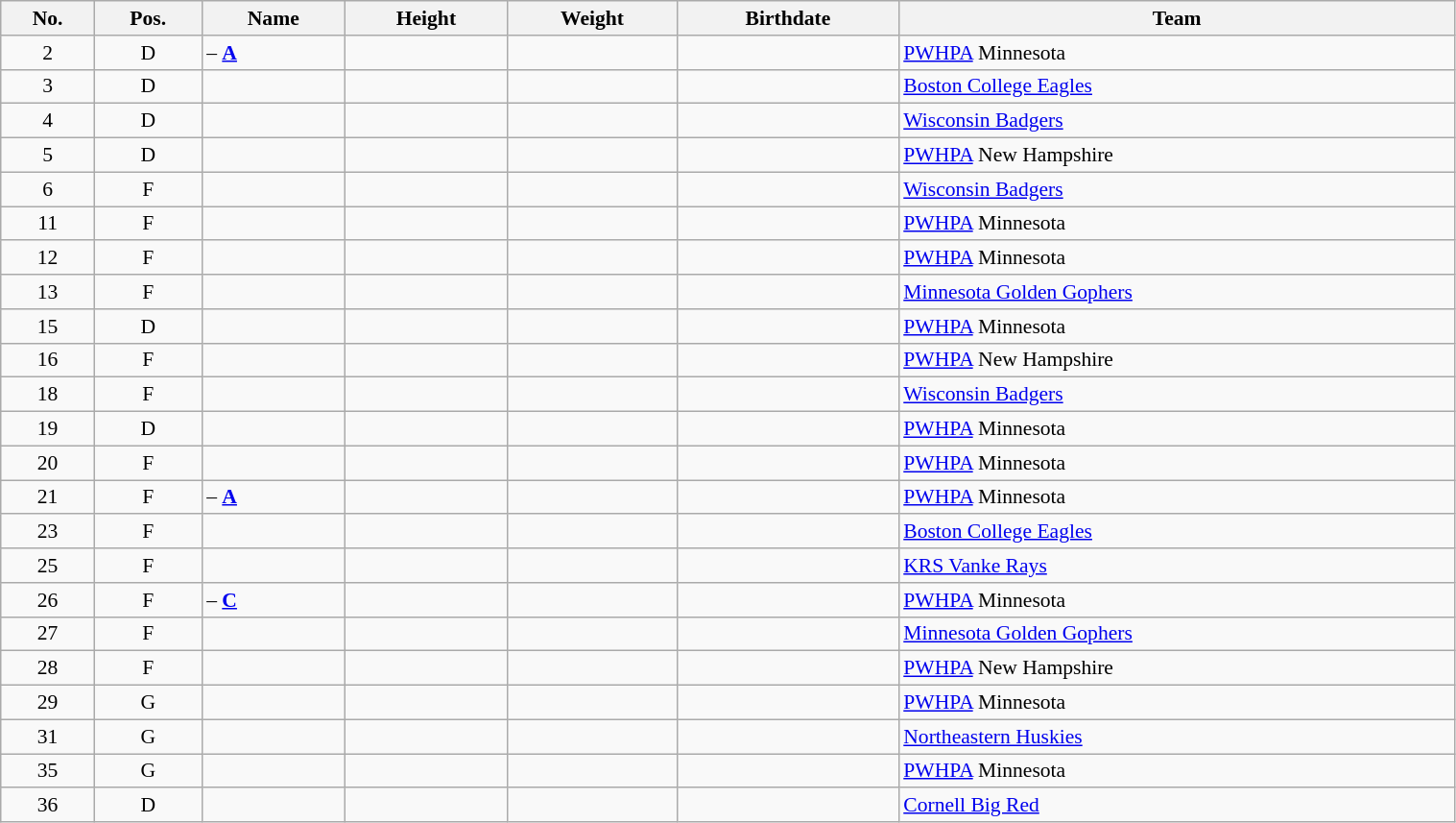<table class="wikitable sortable" width="80%" style="font-size: 90%; text-align: center;">
<tr>
<th>No.</th>
<th>Pos.</th>
<th>Name</th>
<th>Height</th>
<th>Weight</th>
<th>Birthdate</th>
<th>Team</th>
</tr>
<tr>
<td>2</td>
<td>D</td>
<td align=left> – <strong><a href='#'>A</a></strong></td>
<td></td>
<td></td>
<td></td>
<td style="text-align:left;"> <a href='#'>PWHPA</a> Minnesota</td>
</tr>
<tr>
<td>3</td>
<td>D</td>
<td align=left></td>
<td></td>
<td></td>
<td></td>
<td style="text-align:left;"> <a href='#'>Boston College Eagles</a></td>
</tr>
<tr>
<td>4</td>
<td>D</td>
<td align=left></td>
<td></td>
<td></td>
<td></td>
<td style="text-align:left;"> <a href='#'>Wisconsin Badgers</a></td>
</tr>
<tr>
<td>5</td>
<td>D</td>
<td align=left></td>
<td></td>
<td></td>
<td></td>
<td style="text-align:left;"> <a href='#'>PWHPA</a> New Hampshire</td>
</tr>
<tr>
<td>6</td>
<td>F</td>
<td align=left></td>
<td></td>
<td></td>
<td></td>
<td style="text-align:left;"> <a href='#'>Wisconsin Badgers</a></td>
</tr>
<tr>
<td>11</td>
<td>F</td>
<td align=left></td>
<td></td>
<td></td>
<td></td>
<td style="text-align:left;"> <a href='#'>PWHPA</a> Minnesota</td>
</tr>
<tr>
<td>12</td>
<td>F</td>
<td align=left></td>
<td></td>
<td></td>
<td></td>
<td style="text-align:left;"> <a href='#'>PWHPA</a> Minnesota</td>
</tr>
<tr>
<td>13</td>
<td>F</td>
<td align=left></td>
<td></td>
<td></td>
<td></td>
<td style="text-align:left;"> <a href='#'>Minnesota Golden Gophers</a></td>
</tr>
<tr>
<td>15</td>
<td>D</td>
<td align=left></td>
<td></td>
<td></td>
<td></td>
<td style="text-align:left;"> <a href='#'>PWHPA</a> Minnesota</td>
</tr>
<tr>
<td>16</td>
<td>F</td>
<td align=left></td>
<td></td>
<td></td>
<td></td>
<td style="text-align:left;"> <a href='#'>PWHPA</a> New Hampshire</td>
</tr>
<tr>
<td>18</td>
<td>F</td>
<td align=left></td>
<td></td>
<td></td>
<td></td>
<td style="text-align:left;"> <a href='#'>Wisconsin Badgers</a></td>
</tr>
<tr>
<td>19</td>
<td>D</td>
<td align=left></td>
<td></td>
<td></td>
<td></td>
<td style="text-align:left;"> <a href='#'>PWHPA</a> Minnesota</td>
</tr>
<tr>
<td>20</td>
<td>F</td>
<td align=left></td>
<td></td>
<td></td>
<td></td>
<td style="text-align:left;"> <a href='#'>PWHPA</a> Minnesota</td>
</tr>
<tr>
<td>21</td>
<td>F</td>
<td align=left> – <strong><a href='#'>A</a></strong></td>
<td></td>
<td></td>
<td></td>
<td style="text-align:left;"> <a href='#'>PWHPA</a> Minnesota</td>
</tr>
<tr>
<td>23</td>
<td>F</td>
<td align=left></td>
<td></td>
<td></td>
<td></td>
<td style="text-align:left;"> <a href='#'>Boston College Eagles</a></td>
</tr>
<tr>
<td>25</td>
<td>F</td>
<td align=left></td>
<td></td>
<td></td>
<td></td>
<td style="text-align:left;"> <a href='#'>KRS Vanke Rays</a></td>
</tr>
<tr>
<td>26</td>
<td>F</td>
<td align=left> – <strong><a href='#'>C</a></strong></td>
<td></td>
<td></td>
<td></td>
<td style="text-align:left;"> <a href='#'>PWHPA</a> Minnesota</td>
</tr>
<tr>
<td>27</td>
<td>F</td>
<td align=left></td>
<td></td>
<td></td>
<td></td>
<td style="text-align:left;"> <a href='#'>Minnesota Golden Gophers</a></td>
</tr>
<tr>
<td>28</td>
<td>F</td>
<td align=left></td>
<td></td>
<td></td>
<td></td>
<td style="text-align:left;"> <a href='#'>PWHPA</a> New Hampshire</td>
</tr>
<tr>
<td>29</td>
<td>G</td>
<td align=left></td>
<td></td>
<td></td>
<td></td>
<td style="text-align:left;"> <a href='#'>PWHPA</a> Minnesota</td>
</tr>
<tr>
<td>31</td>
<td>G</td>
<td align=left></td>
<td></td>
<td></td>
<td></td>
<td style="text-align:left;"> <a href='#'>Northeastern Huskies</a></td>
</tr>
<tr>
<td>35</td>
<td>G</td>
<td align=left></td>
<td></td>
<td></td>
<td></td>
<td style="text-align:left;"> <a href='#'>PWHPA</a> Minnesota</td>
</tr>
<tr>
<td>36</td>
<td>D</td>
<td align=left></td>
<td></td>
<td></td>
<td></td>
<td style="text-align:left;"> <a href='#'>Cornell Big Red</a></td>
</tr>
</table>
